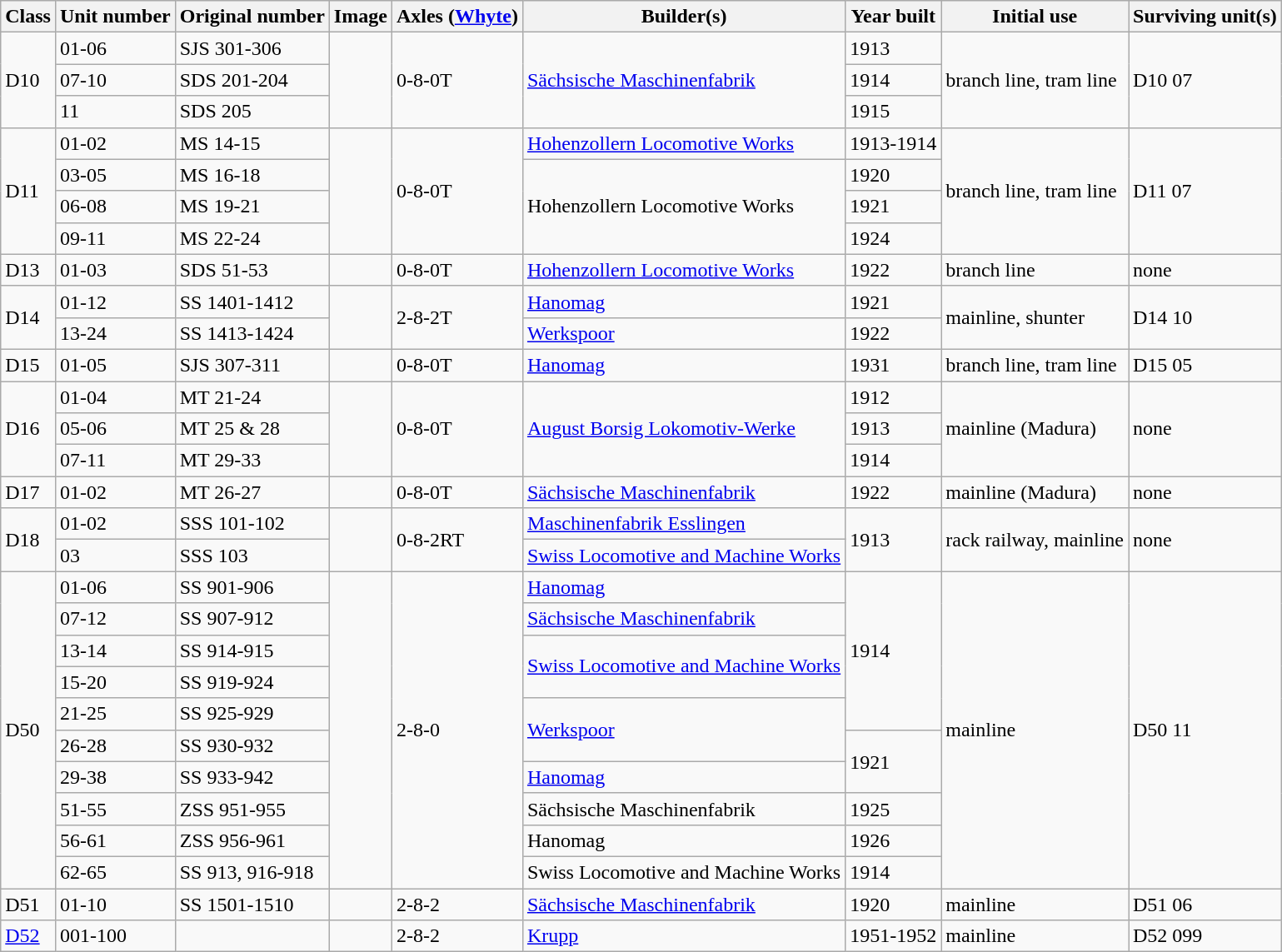<table class="wikitable">
<tr>
<th>Class</th>
<th>Unit number</th>
<th>Original number</th>
<th>Image</th>
<th>Axles (<a href='#'>Whyte</a>)</th>
<th>Builder(s)</th>
<th>Year built</th>
<th>Initial use</th>
<th>Surviving unit(s)</th>
</tr>
<tr>
<td rowspan="3">D10</td>
<td>01-06</td>
<td>SJS 301-306</td>
<td rowspan="3"></td>
<td rowspan="3">0-8-0T</td>
<td rowspan="3"> <a href='#'>Sächsische Maschinenfabrik</a></td>
<td>1913</td>
<td rowspan="3">branch line, tram line</td>
<td rowspan="3">D10 07</td>
</tr>
<tr>
<td>07-10</td>
<td>SDS 201-204</td>
<td>1914</td>
</tr>
<tr>
<td>11</td>
<td>SDS 205</td>
<td>1915</td>
</tr>
<tr>
<td rowspan="4">D11</td>
<td>01-02</td>
<td>MS 14-15</td>
<td rowspan="4"></td>
<td rowspan="4">0-8-0T</td>
<td> <a href='#'>Hohenzollern Locomotive Works</a></td>
<td>1913-1914</td>
<td rowspan="4">branch line, tram line</td>
<td rowspan="4">D11 07</td>
</tr>
<tr>
<td>03-05</td>
<td>MS 16-18</td>
<td rowspan="3"> Hohenzollern Locomotive Works</td>
<td>1920</td>
</tr>
<tr>
<td>06-08</td>
<td>MS 19-21</td>
<td>1921</td>
</tr>
<tr>
<td>09-11</td>
<td>MS 22-24</td>
<td>1924</td>
</tr>
<tr>
<td>D13</td>
<td>01-03</td>
<td>SDS 51-53</td>
<td></td>
<td>0-8-0T</td>
<td> <a href='#'>Hohenzollern Locomotive Works</a></td>
<td>1922</td>
<td>branch line</td>
<td>none</td>
</tr>
<tr>
<td rowspan="2">D14</td>
<td>01-12</td>
<td>SS 1401-1412</td>
<td rowspan="2"></td>
<td rowspan="2">2-8-2T</td>
<td> <a href='#'>Hanomag</a></td>
<td>1921</td>
<td rowspan="2">mainline, shunter</td>
<td rowspan="2">D14 10</td>
</tr>
<tr>
<td>13-24</td>
<td>SS 1413-1424</td>
<td> <a href='#'>Werkspoor</a></td>
<td>1922</td>
</tr>
<tr>
<td>D15</td>
<td>01-05</td>
<td>SJS 307-311</td>
<td></td>
<td>0-8-0T</td>
<td> <a href='#'>Hanomag</a></td>
<td>1931</td>
<td>branch line, tram line</td>
<td>D15 05</td>
</tr>
<tr>
<td rowspan="3">D16</td>
<td>01-04</td>
<td>MT 21-24</td>
<td rowspan="3"></td>
<td rowspan="3">0-8-0T</td>
<td rowspan="3"> <a href='#'>August Borsig Lokomotiv-Werke</a></td>
<td>1912</td>
<td rowspan="3">mainline (Madura)</td>
<td rowspan="3">none</td>
</tr>
<tr>
<td>05-06</td>
<td>MT 25 & 28</td>
<td>1913</td>
</tr>
<tr>
<td>07-11</td>
<td>MT 29-33</td>
<td>1914</td>
</tr>
<tr>
<td>D17</td>
<td>01-02</td>
<td>MT 26-27</td>
<td></td>
<td>0-8-0T</td>
<td> <a href='#'>Sächsische Maschinenfabrik</a></td>
<td>1922</td>
<td>mainline (Madura)</td>
<td>none</td>
</tr>
<tr>
<td rowspan="2">D18</td>
<td>01-02</td>
<td>SSS 101-102</td>
<td rowspan="2"></td>
<td rowspan="2">0-8-2RT</td>
<td> <a href='#'>Maschinenfabrik Esslingen</a></td>
<td rowspan="2">1913</td>
<td rowspan="2">rack railway, mainline</td>
<td rowspan="2">none</td>
</tr>
<tr>
<td>03</td>
<td>SSS 103</td>
<td> <a href='#'>Swiss Locomotive and Machine Works</a></td>
</tr>
<tr>
<td rowspan="10">D50</td>
<td>01-06</td>
<td>SS 901-906</td>
<td rowspan="10"></td>
<td rowspan="10">2-8-0</td>
<td> <a href='#'>Hanomag</a></td>
<td rowspan="5">1914</td>
<td rowspan="10">mainline</td>
<td rowspan="10">D50 11</td>
</tr>
<tr>
<td>07-12</td>
<td>SS 907-912</td>
<td> <a href='#'>Sächsische Maschinenfabrik</a></td>
</tr>
<tr>
<td>13-14</td>
<td>SS 914-915</td>
<td rowspan="2"> <a href='#'>Swiss Locomotive and Machine Works</a></td>
</tr>
<tr>
<td>15-20</td>
<td>SS 919-924</td>
</tr>
<tr>
<td>21-25</td>
<td>SS 925-929</td>
<td rowspan="2"> <a href='#'>Werkspoor</a></td>
</tr>
<tr>
<td>26-28</td>
<td>SS 930-932</td>
<td rowspan="2">1921</td>
</tr>
<tr>
<td>29-38</td>
<td>SS 933-942</td>
<td> <a href='#'>Hanomag</a></td>
</tr>
<tr>
<td>51-55</td>
<td>ZSS 951-955</td>
<td> Sächsische Maschinenfabrik</td>
<td>1925</td>
</tr>
<tr>
<td>56-61</td>
<td>ZSS 956-961</td>
<td> Hanomag</td>
<td>1926</td>
</tr>
<tr>
<td>62-65</td>
<td>SS 913, 916-918</td>
<td> Swiss Locomotive and Machine Works</td>
<td>1914</td>
</tr>
<tr>
<td>D51</td>
<td>01-10</td>
<td>SS 1501-1510</td>
<td></td>
<td>2-8-2</td>
<td> <a href='#'>Sächsische Maschinenfabrik</a></td>
<td>1920</td>
<td>mainline</td>
<td>D51 06</td>
</tr>
<tr>
<td><a href='#'>D52</a></td>
<td>001-100</td>
<td></td>
<td></td>
<td>2-8-2</td>
<td> <a href='#'>Krupp</a></td>
<td>1951-1952</td>
<td>mainline</td>
<td>D52 099</td>
</tr>
</table>
